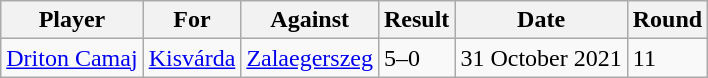<table class="wikitable sortable">
<tr>
<th>Player</th>
<th>For</th>
<th>Against</th>
<th>Result</th>
<th>Date</th>
<th>Round</th>
</tr>
<tr>
<td> <a href='#'>Driton Camaj</a></td>
<td><a href='#'>Kisvárda</a></td>
<td><a href='#'>Zalaegerszeg</a></td>
<td>5–0</td>
<td>31 October 2021</td>
<td>11</td>
</tr>
</table>
